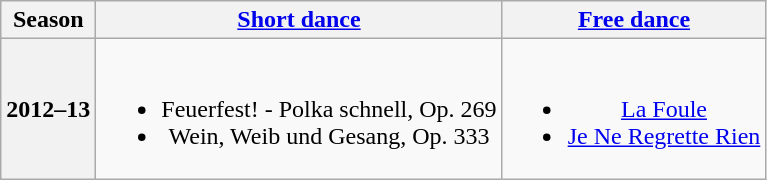<table class=wikitable style=text-align:center>
<tr>
<th>Season</th>
<th><a href='#'>Short dance</a></th>
<th><a href='#'>Free dance</a></th>
</tr>
<tr>
<th>2012–13 <br> </th>
<td><br><ul><li>Feuerfest! - Polka schnell, Op. 269</li><li>Wein, Weib und Gesang, Op. 333</li></ul></td>
<td><br><ul><li><a href='#'>La Foule</a></li><li><a href='#'>Je Ne Regrette Rien</a></li></ul></td>
</tr>
</table>
